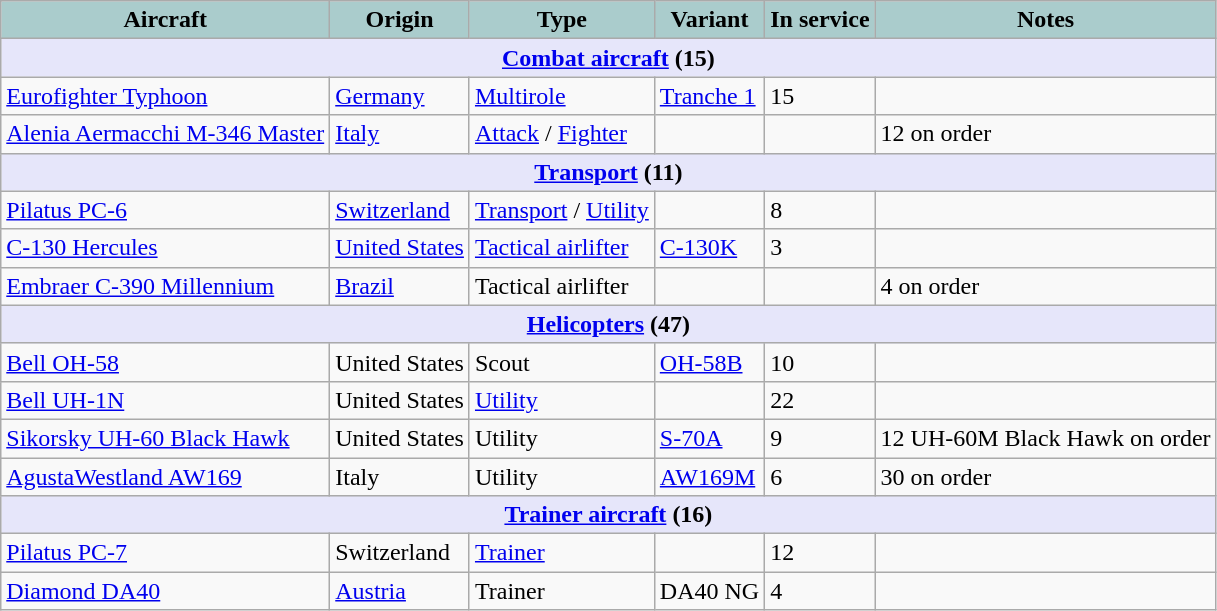<table class="wikitable">
<tr>
<th style="background:#acc;">Aircraft</th>
<th style="background:#acc;">Origin</th>
<th style="background:#acc;">Type</th>
<th style="background:#acc;">Variant</th>
<th style="background:#acc;">In service</th>
<th style="background:#acc;">Notes</th>
</tr>
<tr>
<th colspan="6" style="align: center; background: lavender;"><a href='#'>Combat aircraft</a> (15)</th>
</tr>
<tr>
<td><a href='#'>Eurofighter Typhoon</a></td>
<td><a href='#'>Germany</a></td>
<td><a href='#'>Multirole</a></td>
<td><a href='#'>Tranche 1</a></td>
<td>15</td>
<td></td>
</tr>
<tr>
<td><a href='#'>Alenia Aermacchi M-346 Master</a></td>
<td><a href='#'>Italy</a></td>
<td><a href='#'>Attack</a> / <a href='#'>Fighter</a></td>
<td></td>
<td></td>
<td>12 on order</td>
</tr>
<tr>
<th colspan="6" style="align: center; background: lavender;"><a href='#'>Transport</a> (11)</th>
</tr>
<tr>
<td><a href='#'>Pilatus PC-6</a></td>
<td><a href='#'>Switzerland</a></td>
<td><a href='#'>Transport</a> / <a href='#'>Utility</a></td>
<td></td>
<td>8</td>
<td></td>
</tr>
<tr>
<td><a href='#'>C-130 Hercules</a></td>
<td><a href='#'>United States</a></td>
<td><a href='#'>Tactical airlifter</a></td>
<td><a href='#'>C-130K</a></td>
<td>3</td>
<td></td>
</tr>
<tr>
<td><a href='#'>Embraer C-390 Millennium</a></td>
<td><a href='#'>Brazil</a></td>
<td>Tactical airlifter</td>
<td></td>
<td></td>
<td>4 on order</td>
</tr>
<tr>
<th colspan="6" style="align: center; background: lavender;"><a href='#'>Helicopters</a> (47)</th>
</tr>
<tr>
<td><a href='#'>Bell OH-58</a></td>
<td>United States</td>
<td>Scout</td>
<td><a href='#'>OH-58B</a></td>
<td>10</td>
<td></td>
</tr>
<tr>
<td><a href='#'>Bell UH-1N</a></td>
<td>United States</td>
<td><a href='#'>Utility</a></td>
<td></td>
<td>22</td>
<td></td>
</tr>
<tr>
<td><a href='#'>Sikorsky UH-60 Black Hawk</a></td>
<td>United States</td>
<td>Utility</td>
<td><a href='#'>S-70A</a></td>
<td>9</td>
<td>12 UH-60M Black Hawk on order</td>
</tr>
<tr>
<td><a href='#'>AgustaWestland AW169</a></td>
<td>Italy</td>
<td>Utility</td>
<td><a href='#'>AW169M</a></td>
<td>6</td>
<td>30 on order</td>
</tr>
<tr>
<th colspan="6" style="align: center; background: lavender;"><a href='#'>Trainer aircraft</a> (16)</th>
</tr>
<tr>
<td><a href='#'>Pilatus PC-7</a></td>
<td>Switzerland</td>
<td><a href='#'>Trainer</a></td>
<td></td>
<td>12</td>
<td></td>
</tr>
<tr>
<td><a href='#'>Diamond DA40</a></td>
<td><a href='#'>Austria</a></td>
<td>Trainer</td>
<td>DA40 NG</td>
<td>4</td>
<td></td>
</tr>
</table>
